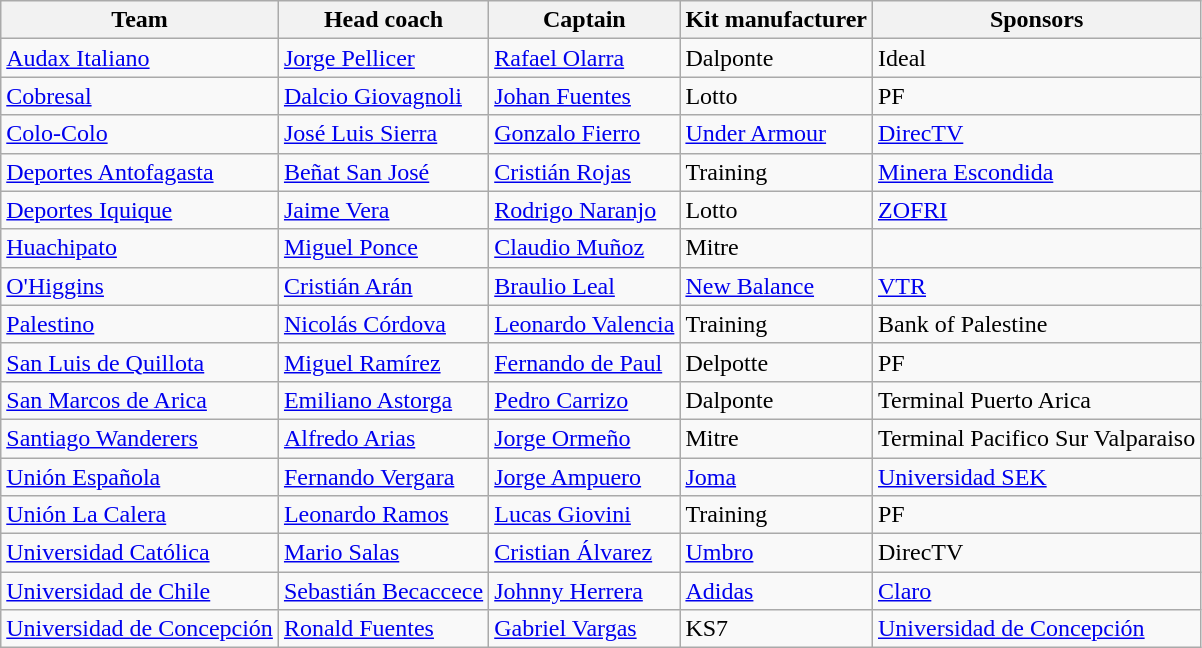<table class="wikitable sortable">
<tr>
<th>Team</th>
<th>Head coach</th>
<th>Captain</th>
<th>Kit manufacturer</th>
<th>Sponsors</th>
</tr>
<tr>
<td><a href='#'>Audax Italiano</a></td>
<td> <a href='#'>Jorge Pellicer</a></td>
<td> <a href='#'>Rafael Olarra</a></td>
<td>Dalponte</td>
<td>Ideal</td>
</tr>
<tr>
<td><a href='#'>Cobresal</a></td>
<td> <a href='#'>Dalcio Giovagnoli</a></td>
<td> <a href='#'>Johan Fuentes</a></td>
<td>Lotto</td>
<td>PF</td>
</tr>
<tr>
<td><a href='#'>Colo-Colo</a></td>
<td> <a href='#'>José Luis Sierra</a></td>
<td> <a href='#'>Gonzalo Fierro</a></td>
<td><a href='#'>Under Armour</a></td>
<td><a href='#'>DirecTV</a></td>
</tr>
<tr>
<td><a href='#'>Deportes Antofagasta</a></td>
<td> <a href='#'>Beñat San José</a></td>
<td> <a href='#'>Cristián Rojas</a></td>
<td>Training</td>
<td><a href='#'>Minera Escondida</a></td>
</tr>
<tr>
<td><a href='#'>Deportes Iquique</a></td>
<td> <a href='#'>Jaime Vera</a></td>
<td> <a href='#'>Rodrigo Naranjo</a></td>
<td>Lotto</td>
<td><a href='#'>ZOFRI</a></td>
</tr>
<tr>
<td><a href='#'>Huachipato</a></td>
<td> <a href='#'>Miguel Ponce</a></td>
<td> <a href='#'>Claudio Muñoz</a></td>
<td>Mitre</td>
</tr>
<tr>
<td><a href='#'>O'Higgins</a></td>
<td> <a href='#'>Cristián Arán</a></td>
<td> <a href='#'>Braulio Leal</a></td>
<td><a href='#'>New Balance</a></td>
<td><a href='#'>VTR</a></td>
</tr>
<tr>
<td><a href='#'>Palestino</a></td>
<td> <a href='#'>Nicolás Córdova</a></td>
<td> <a href='#'>Leonardo Valencia</a></td>
<td>Training</td>
<td>Bank of Palestine</td>
</tr>
<tr>
<td><a href='#'>San Luis de Quillota</a></td>
<td> <a href='#'>Miguel Ramírez</a></td>
<td> <a href='#'>Fernando de Paul</a></td>
<td>Delpotte</td>
<td>PF</td>
</tr>
<tr>
<td><a href='#'>San Marcos de Arica</a></td>
<td> <a href='#'>Emiliano Astorga</a></td>
<td> <a href='#'>Pedro Carrizo</a></td>
<td>Dalponte</td>
<td>Terminal Puerto Arica</td>
</tr>
<tr>
<td><a href='#'>Santiago Wanderers</a></td>
<td> <a href='#'>Alfredo Arias</a></td>
<td> <a href='#'>Jorge Ormeño</a></td>
<td>Mitre</td>
<td>Terminal Pacifico Sur Valparaiso</td>
</tr>
<tr>
<td><a href='#'>Unión Española</a></td>
<td> <a href='#'>Fernando Vergara</a></td>
<td> <a href='#'>Jorge Ampuero</a></td>
<td><a href='#'>Joma</a></td>
<td><a href='#'>Universidad SEK</a></td>
</tr>
<tr>
<td><a href='#'>Unión La Calera</a></td>
<td> <a href='#'>Leonardo Ramos</a></td>
<td> <a href='#'>Lucas Giovini</a></td>
<td>Training</td>
<td>PF</td>
</tr>
<tr>
<td><a href='#'>Universidad Católica</a></td>
<td> <a href='#'>Mario Salas</a></td>
<td> <a href='#'>Cristian Álvarez</a></td>
<td><a href='#'>Umbro</a></td>
<td>DirecTV</td>
</tr>
<tr>
<td><a href='#'>Universidad de Chile</a></td>
<td> <a href='#'>Sebastián Becaccece</a></td>
<td> <a href='#'>Johnny Herrera</a></td>
<td><a href='#'>Adidas</a></td>
<td><a href='#'>Claro</a></td>
</tr>
<tr>
<td><a href='#'>Universidad de Concepción</a></td>
<td> <a href='#'>Ronald Fuentes</a></td>
<td> <a href='#'>Gabriel Vargas</a></td>
<td>KS7</td>
<td><a href='#'>Universidad de Concepción</a></td>
</tr>
</table>
